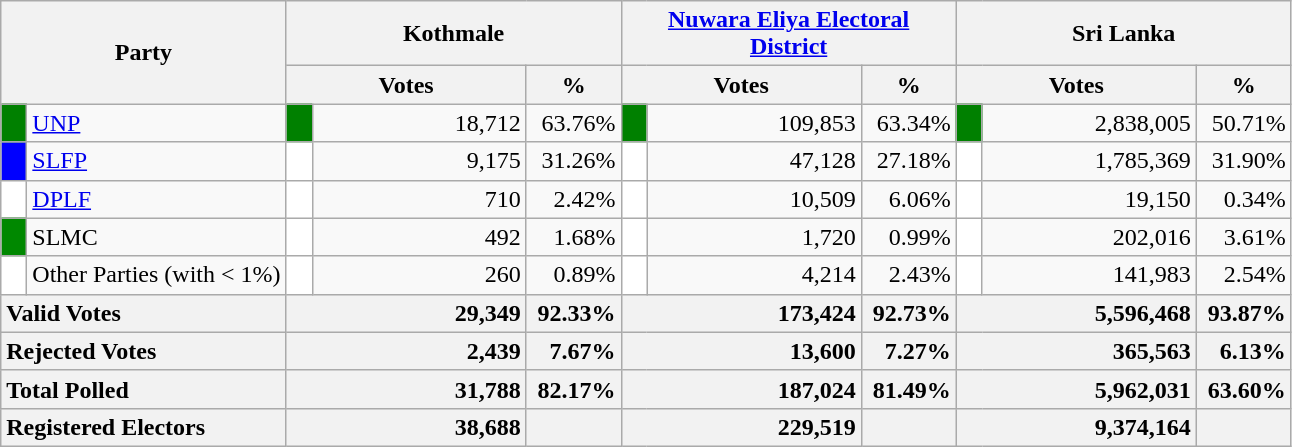<table class="wikitable">
<tr>
<th colspan="2" width="144px"rowspan="2">Party</th>
<th colspan="3" width="216px">Kothmale</th>
<th colspan="3" width="216px"><a href='#'>Nuwara Eliya Electoral District</a></th>
<th colspan="3" width="216px">Sri Lanka</th>
</tr>
<tr>
<th colspan="2" width="144px">Votes</th>
<th>%</th>
<th colspan="2" width="144px">Votes</th>
<th>%</th>
<th colspan="2" width="144px">Votes</th>
<th>%</th>
</tr>
<tr>
<td style="background-color:green;" width="10px"></td>
<td style="text-align:left;"><a href='#'>UNP</a></td>
<td style="background-color:green;" width="10px"></td>
<td style="text-align:right;">18,712</td>
<td style="text-align:right;">63.76%</td>
<td style="background-color:green;" width="10px"></td>
<td style="text-align:right;">109,853</td>
<td style="text-align:right;">63.34%</td>
<td style="background-color:green;" width="10px"></td>
<td style="text-align:right;">2,838,005</td>
<td style="text-align:right;">50.71%</td>
</tr>
<tr>
<td style="background-color:blue;" width="10px"></td>
<td style="text-align:left;"><a href='#'>SLFP</a></td>
<td style="background-color:white;" width="10px"></td>
<td style="text-align:right;">9,175</td>
<td style="text-align:right;">31.26%</td>
<td style="background-color:white;" width="10px"></td>
<td style="text-align:right;">47,128</td>
<td style="text-align:right;">27.18%</td>
<td style="background-color:white;" width="10px"></td>
<td style="text-align:right;">1,785,369</td>
<td style="text-align:right;">31.90%</td>
</tr>
<tr>
<td style="background-color:white;" width="10px"></td>
<td style="text-align:left;"><a href='#'>DPLF</a></td>
<td style="background-color:white;" width="10px"></td>
<td style="text-align:right;">710</td>
<td style="text-align:right;">2.42%</td>
<td style="background-color:white;" width="10px"></td>
<td style="text-align:right;">10,509</td>
<td style="text-align:right;">6.06%</td>
<td style="background-color:white;" width="10px"></td>
<td style="text-align:right;">19,150</td>
<td style="text-align:right;">0.34%</td>
</tr>
<tr>
<td style="background-color:#008800;" width="10px"></td>
<td style="text-align:left;">SLMC</td>
<td style="background-color:white;" width="10px"></td>
<td style="text-align:right;">492</td>
<td style="text-align:right;">1.68%</td>
<td style="background-color:white;" width="10px"></td>
<td style="text-align:right;">1,720</td>
<td style="text-align:right;">0.99%</td>
<td style="background-color:white;" width="10px"></td>
<td style="text-align:right;">202,016</td>
<td style="text-align:right;">3.61%</td>
</tr>
<tr>
<td style="background-color:white;" width="10px"></td>
<td style="text-align:left;">Other Parties (with < 1%)</td>
<td style="background-color:white;" width="10px"></td>
<td style="text-align:right;">260</td>
<td style="text-align:right;">0.89%</td>
<td style="background-color:white;" width="10px"></td>
<td style="text-align:right;">4,214</td>
<td style="text-align:right;">2.43%</td>
<td style="background-color:white;" width="10px"></td>
<td style="text-align:right;">141,983</td>
<td style="text-align:right;">2.54%</td>
</tr>
<tr>
<th colspan="2" width="144px"style="text-align:left;">Valid Votes</th>
<th style="text-align:right;"colspan="2" width="144px">29,349</th>
<th style="text-align:right;">92.33%</th>
<th style="text-align:right;"colspan="2" width="144px">173,424</th>
<th style="text-align:right;">92.73%</th>
<th style="text-align:right;"colspan="2" width="144px">5,596,468</th>
<th style="text-align:right;">93.87%</th>
</tr>
<tr>
<th colspan="2" width="144px"style="text-align:left;">Rejected Votes</th>
<th style="text-align:right;"colspan="2" width="144px">2,439</th>
<th style="text-align:right;">7.67%</th>
<th style="text-align:right;"colspan="2" width="144px">13,600</th>
<th style="text-align:right;">7.27%</th>
<th style="text-align:right;"colspan="2" width="144px">365,563</th>
<th style="text-align:right;">6.13%</th>
</tr>
<tr>
<th colspan="2" width="144px"style="text-align:left;">Total Polled</th>
<th style="text-align:right;"colspan="2" width="144px">31,788</th>
<th style="text-align:right;">82.17%</th>
<th style="text-align:right;"colspan="2" width="144px">187,024</th>
<th style="text-align:right;">81.49%</th>
<th style="text-align:right;"colspan="2" width="144px">5,962,031</th>
<th style="text-align:right;">63.60%</th>
</tr>
<tr>
<th colspan="2" width="144px"style="text-align:left;">Registered Electors</th>
<th style="text-align:right;"colspan="2" width="144px">38,688</th>
<th></th>
<th style="text-align:right;"colspan="2" width="144px">229,519</th>
<th></th>
<th style="text-align:right;"colspan="2" width="144px">9,374,164</th>
<th></th>
</tr>
</table>
